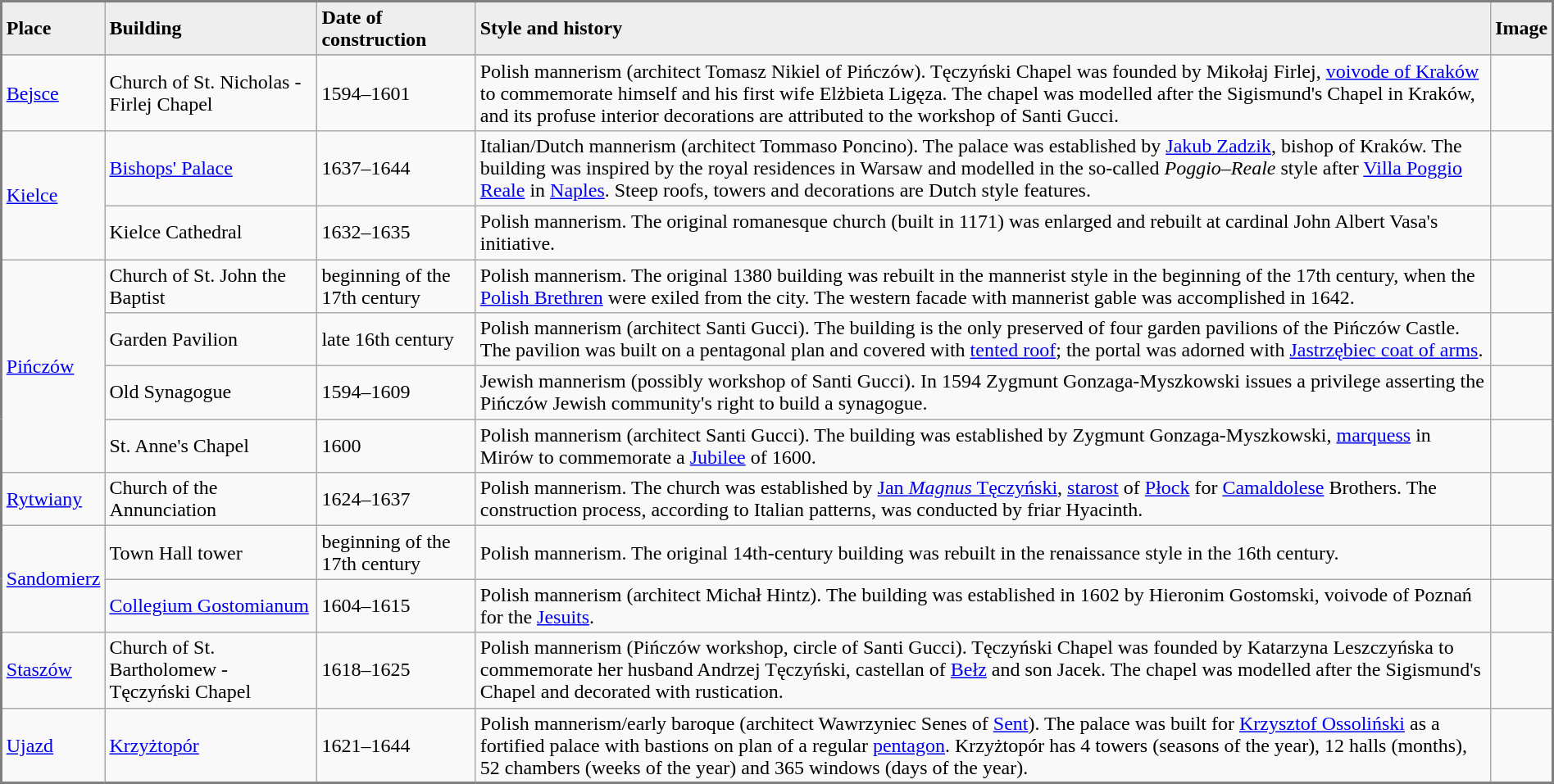<table class="wikitable" style="border: 2px solid gray; border-collapse: collapse;" width="100%">
<tr>
<td bgcolor="#EEEEEE"><strong>Place</strong></td>
<td bgcolor="#EEEEEE"><strong>Building</strong></td>
<td bgcolor="#EEEEEE"><strong>Date of construction</strong></td>
<td bgcolor="#EEEEEE"><strong>Style and history</strong></td>
<td bgcolor="#EEEEEE"><strong>Image</strong></td>
</tr>
<tr>
</tr>
<tr>
<td><a href='#'>Bejsce</a></td>
<td>Church of St. Nicholas - Firlej Chapel</td>
<td>1594–1601</td>
<td>Polish mannerism (architect Tomasz Nikiel of Pińczów). Tęczyński Chapel was founded by Mikołaj Firlej, <a href='#'>voivode of Kraków</a> to commemorate himself and his first wife Elżbieta Ligęza. The chapel was modelled after the Sigismund's Chapel in Kraków, and its profuse interior decorations are attributed to the workshop of Santi Gucci.</td>
<td></td>
</tr>
<tr>
<td rowspan=2><a href='#'>Kielce</a></td>
<td><a href='#'>Bishops' Palace</a></td>
<td>1637–1644</td>
<td>Italian/Dutch mannerism (architect Tommaso Poncino). The palace was established by <a href='#'>Jakub Zadzik</a>, bishop of Kraków. The building was inspired by the royal residences in Warsaw and modelled in the so-called <em>Poggio–Reale</em> style after <a href='#'>Villa Poggio Reale</a> in <a href='#'>Naples</a>. Steep roofs, towers and decorations are Dutch style features.</td>
<td></td>
</tr>
<tr>
<td>Kielce Cathedral</td>
<td>1632–1635</td>
<td>Polish mannerism. The original romanesque church (built in 1171) was enlarged and rebuilt at cardinal John Albert Vasa's initiative.</td>
<td></td>
</tr>
<tr>
<td rowspan=4><a href='#'>Pińczów</a></td>
<td>Church of St. John the Baptist</td>
<td>beginning of the 17th century</td>
<td>Polish mannerism. The original 1380 building was rebuilt in the mannerist style in the beginning of the 17th century, when the <a href='#'>Polish Brethren</a> were exiled from the city. The western facade with mannerist gable was accomplished in 1642.</td>
<td></td>
</tr>
<tr>
<td>Garden Pavilion</td>
<td>late 16th century</td>
<td>Polish mannerism (architect Santi Gucci). The building is the only preserved of four garden pavilions of the Pińczów Castle. The pavilion was built on a pentagonal plan and covered with <a href='#'>tented roof</a>; the portal was adorned with <a href='#'>Jastrzębiec coat of arms</a>.</td>
<td></td>
</tr>
<tr>
<td>Old Synagogue</td>
<td>1594–1609</td>
<td>Jewish mannerism (possibly workshop of Santi Gucci). In 1594 Zygmunt Gonzaga-Myszkowski issues a privilege asserting the Pińczów Jewish community's right to build a synagogue.</td>
<td></td>
</tr>
<tr>
<td>St. Anne's Chapel</td>
<td>1600</td>
<td>Polish mannerism (architect Santi Gucci). The building was established by Zygmunt Gonzaga-Myszkowski, <a href='#'>marquess</a> in Mirów to commemorate a <a href='#'>Jubilee</a> of 1600.</td>
<td></td>
</tr>
<tr>
<td><a href='#'>Rytwiany</a></td>
<td>Church of the Annunciation</td>
<td>1624–1637</td>
<td>Polish mannerism. The church was established by <a href='#'>Jan <em>Magnus</em> Tęczyński</a>, <a href='#'>starost</a> of <a href='#'>Płock</a> for <a href='#'>Camaldolese</a> Brothers. The construction process, according to Italian patterns, was conducted by friar Hyacinth.</td>
<td></td>
</tr>
<tr>
<td rowspan=2><a href='#'>Sandomierz</a></td>
<td>Town Hall tower</td>
<td>beginning of the 17th century</td>
<td>Polish mannerism. The original 14th-century building was rebuilt in the renaissance style in the 16th century.</td>
<td></td>
</tr>
<tr>
<td><a href='#'>Collegium Gostomianum</a></td>
<td>1604–1615</td>
<td>Polish mannerism (architect Michał Hintz). The building was established in 1602 by Hieronim Gostomski, voivode of Poznań for the <a href='#'>Jesuits</a>.</td>
<td></td>
</tr>
<tr>
<td><a href='#'>Staszów</a></td>
<td>Church of St. Bartholomew - Tęczyński Chapel</td>
<td>1618–1625</td>
<td>Polish mannerism (Pińczów workshop, circle of Santi Gucci). Tęczyński Chapel was founded by Katarzyna Leszczyńska to commemorate her husband Andrzej Tęczyński, castellan of <a href='#'>Bełz</a> and son Jacek. The chapel was modelled after the Sigismund's Chapel and decorated with rustication.</td>
<td></td>
</tr>
<tr>
<td><a href='#'>Ujazd</a></td>
<td><a href='#'>Krzyżtopór</a></td>
<td>1621–1644</td>
<td>Polish mannerism/early baroque (architect Wawrzyniec Senes of <a href='#'>Sent</a>). The palace was built for <a href='#'>Krzysztof Ossoliński</a> as a fortified palace with bastions on plan of a regular <a href='#'>pentagon</a>. Krzyżtopór has 4 towers (seasons of the year), 12 halls (months), 52 chambers (weeks of the year) and 365 windows (days of the year).</td>
<td></td>
</tr>
<tr>
</tr>
</table>
